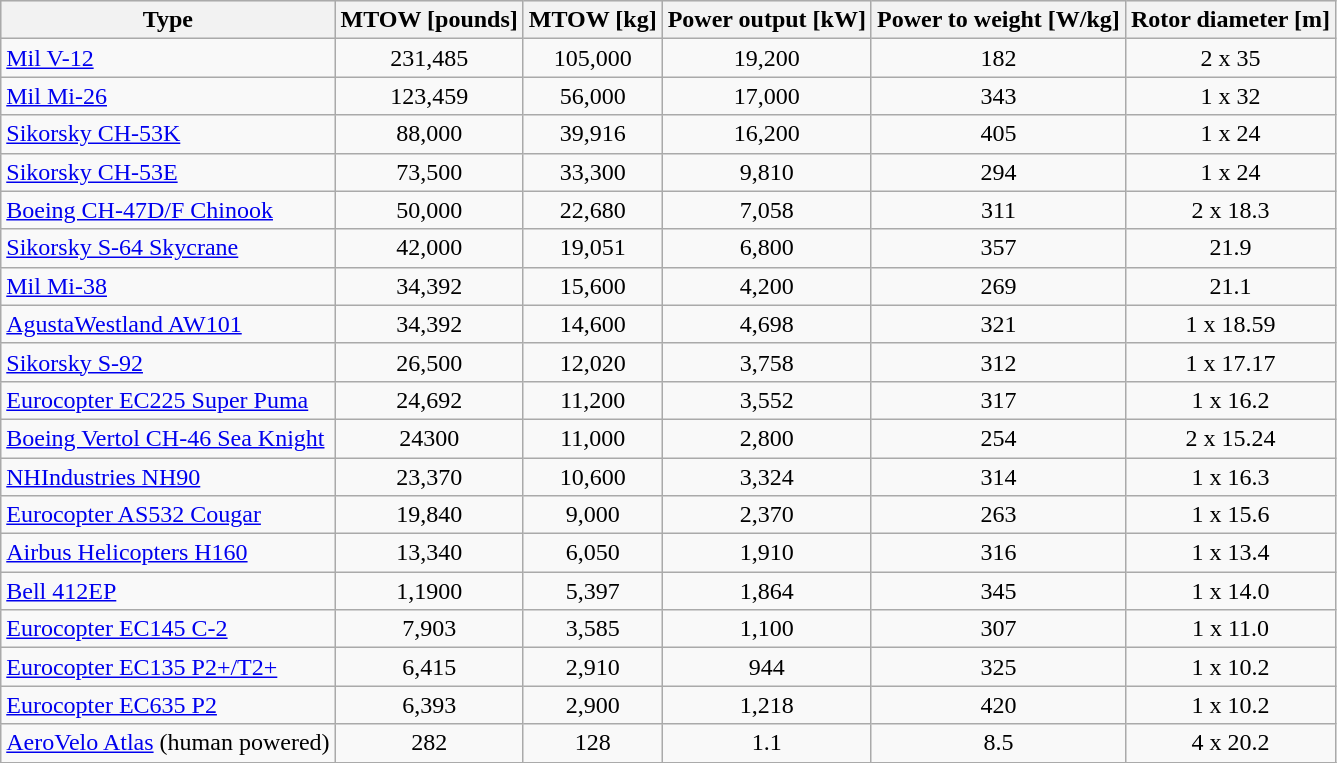<table class="wikitable sortable" style="text-align:center;">
<tr style="background:#DDDD;">
<th>Type</th>
<th>MTOW [pounds]</th>
<th>MTOW [kg]</th>
<th>Power output [kW]</th>
<th>Power to weight [W/kg]</th>
<th>Rotor diameter [m]</th>
</tr>
<tr>
<td align=left><a href='#'>Mil V-12</a></td>
<td>231,485</td>
<td>105,000</td>
<td>19,200</td>
<td>182</td>
<td>2 x 35</td>
</tr>
<tr>
<td align=left><a href='#'>Mil Mi-26</a></td>
<td>123,459</td>
<td>56,000</td>
<td>17,000</td>
<td>343</td>
<td>1 x 32</td>
</tr>
<tr>
<td align=left><a href='#'>Sikorsky CH-53K</a></td>
<td>88,000</td>
<td>39,916</td>
<td>16,200</td>
<td>405</td>
<td>1 x 24</td>
</tr>
<tr>
<td align=left><a href='#'>Sikorsky CH-53E</a></td>
<td>73,500</td>
<td>33,300</td>
<td>9,810</td>
<td>294</td>
<td>1 x 24</td>
</tr>
<tr>
<td align=left><a href='#'>Boeing CH-47D/F Chinook</a></td>
<td>50,000</td>
<td>22,680</td>
<td>7,058</td>
<td>311</td>
<td>2 x 18.3</td>
</tr>
<tr>
<td align=left><a href='#'>Sikorsky S-64 Skycrane</a></td>
<td>42,000</td>
<td>19,051</td>
<td>6,800</td>
<td>357</td>
<td>21.9</td>
</tr>
<tr>
<td align=left><a href='#'>Mil Mi-38</a></td>
<td>34,392</td>
<td>15,600</td>
<td>4,200</td>
<td>269</td>
<td>21.1</td>
</tr>
<tr>
<td align=left><a href='#'>AgustaWestland AW101</a></td>
<td>34,392</td>
<td>14,600</td>
<td>4,698</td>
<td>321</td>
<td>1 x 18.59</td>
</tr>
<tr>
<td align=left><a href='#'>Sikorsky S-92</a></td>
<td>26,500</td>
<td>12,020</td>
<td>3,758</td>
<td>312</td>
<td>1 x 17.17</td>
</tr>
<tr>
<td align=left><a href='#'>Eurocopter EC225 Super Puma</a></td>
<td>24,692</td>
<td>11,200</td>
<td>3,552</td>
<td>317</td>
<td>1 x 16.2</td>
</tr>
<tr>
<td align=left><a href='#'>Boeing Vertol CH-46 Sea Knight</a></td>
<td>24300</td>
<td>11,000</td>
<td>2,800</td>
<td>254</td>
<td>2 x 15.24</td>
</tr>
<tr>
<td align=left><a href='#'>NHIndustries NH90</a></td>
<td>23,370</td>
<td>10,600</td>
<td>3,324</td>
<td>314</td>
<td>1 x 16.3</td>
</tr>
<tr>
<td align=left><a href='#'>Eurocopter AS532 Cougar</a></td>
<td>19,840</td>
<td>9,000</td>
<td>2,370</td>
<td>263</td>
<td>1 x 15.6</td>
</tr>
<tr>
<td align=left><a href='#'>Airbus Helicopters H160</a></td>
<td>13,340</td>
<td>6,050</td>
<td>1,910</td>
<td>316</td>
<td>1 x 13.4</td>
</tr>
<tr>
<td align=left><a href='#'>Bell 412EP</a></td>
<td>1,1900</td>
<td>5,397</td>
<td>1,864</td>
<td>345</td>
<td>1 x 14.0</td>
</tr>
<tr>
<td align=left><a href='#'>Eurocopter EC145 C-2</a></td>
<td>7,903</td>
<td>3,585</td>
<td>1,100</td>
<td>307</td>
<td>1 x 11.0</td>
</tr>
<tr>
<td align=left><a href='#'>Eurocopter EC135 P2+/T2+</a></td>
<td>6,415</td>
<td>2,910</td>
<td>944</td>
<td>325</td>
<td>1 x 10.2</td>
</tr>
<tr>
<td align=left><a href='#'>Eurocopter EC635 P2</a></td>
<td>6,393</td>
<td>2,900</td>
<td>1,218</td>
<td>420</td>
<td>1 x 10.2</td>
</tr>
<tr>
<td align=left><a href='#'>AeroVelo Atlas</a> (human powered)</td>
<td>282</td>
<td>128</td>
<td>1.1</td>
<td>8.5</td>
<td>4 x 20.2</td>
</tr>
<tr>
</tr>
</table>
